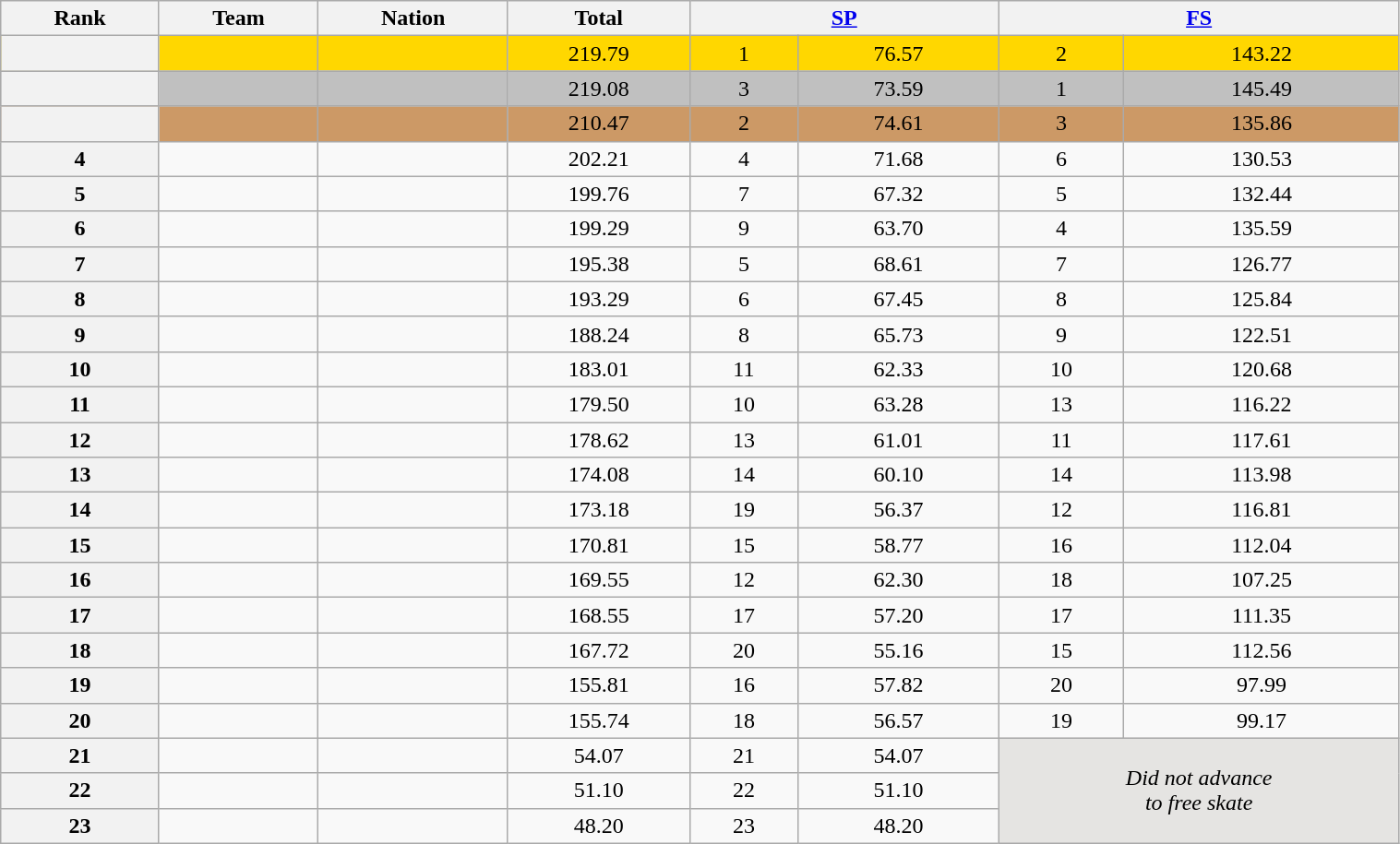<table class="wikitable sortable" style="text-align:center; width:80%">
<tr>
<th scope="col">Rank</th>
<th scope="col">Team</th>
<th scope="col">Nation</th>
<th scope="col">Total</th>
<th colspan="2" width="80px"><a href='#'>SP</a></th>
<th colspan="2" width="80px"><a href='#'>FS</a></th>
</tr>
<tr bgcolor="gold">
<th scope="row"></th>
<td align="left"></td>
<td align="left"></td>
<td>219.79</td>
<td>1</td>
<td>76.57</td>
<td>2</td>
<td>143.22</td>
</tr>
<tr bgcolor="silver">
<th scope="row"></th>
<td align="left"></td>
<td align="left"></td>
<td>219.08</td>
<td>3</td>
<td>73.59</td>
<td>1</td>
<td>145.49</td>
</tr>
<tr bgcolor="#cc9966">
<th scope="row"></th>
<td align="left"></td>
<td align="left"></td>
<td>210.47</td>
<td>2</td>
<td>74.61</td>
<td>3</td>
<td>135.86</td>
</tr>
<tr>
<th scope="row">4</th>
<td align="left"></td>
<td align="left"></td>
<td>202.21</td>
<td>4</td>
<td>71.68</td>
<td>6</td>
<td>130.53</td>
</tr>
<tr>
<th scope="row">5</th>
<td align="left"></td>
<td align="left"></td>
<td>199.76</td>
<td>7</td>
<td>67.32</td>
<td>5</td>
<td>132.44</td>
</tr>
<tr>
<th scope="row">6</th>
<td align="left"></td>
<td align="left"></td>
<td>199.29</td>
<td>9</td>
<td>63.70</td>
<td>4</td>
<td>135.59</td>
</tr>
<tr>
<th scope="row">7</th>
<td align="left"></td>
<td align="left"></td>
<td>195.38</td>
<td>5</td>
<td>68.61</td>
<td>7</td>
<td>126.77</td>
</tr>
<tr>
<th scope="row">8</th>
<td align="left"></td>
<td align="left"></td>
<td>193.29</td>
<td>6</td>
<td>67.45</td>
<td>8</td>
<td>125.84</td>
</tr>
<tr>
<th scope="row">9</th>
<td align="left"></td>
<td align="left"></td>
<td>188.24</td>
<td>8</td>
<td>65.73</td>
<td>9</td>
<td>122.51</td>
</tr>
<tr>
<th scope="row">10</th>
<td align="left"></td>
<td align="left"></td>
<td>183.01</td>
<td>11</td>
<td>62.33</td>
<td>10</td>
<td>120.68</td>
</tr>
<tr>
<th scope="row">11</th>
<td align="left"></td>
<td align="left"></td>
<td>179.50</td>
<td>10</td>
<td>63.28</td>
<td>13</td>
<td>116.22</td>
</tr>
<tr>
<th scope="row">12</th>
<td align="left"></td>
<td align="left"></td>
<td>178.62</td>
<td>13</td>
<td>61.01</td>
<td>11</td>
<td>117.61</td>
</tr>
<tr>
<th scope="row">13</th>
<td align="left"></td>
<td align="left"></td>
<td>174.08</td>
<td>14</td>
<td>60.10</td>
<td>14</td>
<td>113.98</td>
</tr>
<tr>
<th scope="row">14</th>
<td align="left"></td>
<td align="left"></td>
<td>173.18</td>
<td>19</td>
<td>56.37</td>
<td>12</td>
<td>116.81</td>
</tr>
<tr>
<th scope="row">15</th>
<td align="left"></td>
<td align="left"></td>
<td>170.81</td>
<td>15</td>
<td>58.77</td>
<td>16</td>
<td>112.04</td>
</tr>
<tr>
<th scope="row">16</th>
<td align="left"></td>
<td align="left"></td>
<td>169.55</td>
<td>12</td>
<td>62.30</td>
<td>18</td>
<td>107.25</td>
</tr>
<tr>
<th scope="row">17</th>
<td align="left"></td>
<td align="left"></td>
<td>168.55</td>
<td>17</td>
<td>57.20</td>
<td>17</td>
<td>111.35</td>
</tr>
<tr>
<th scope="row">18</th>
<td align="left"></td>
<td align="left"></td>
<td>167.72</td>
<td>20</td>
<td>55.16</td>
<td>15</td>
<td>112.56</td>
</tr>
<tr>
<th scope="row">19</th>
<td align="left"></td>
<td align="left"></td>
<td>155.81</td>
<td>16</td>
<td>57.82</td>
<td>20</td>
<td>97.99</td>
</tr>
<tr>
<th scope="row">20</th>
<td align="left"></td>
<td align="left"></td>
<td>155.74</td>
<td>18</td>
<td>56.57</td>
<td>19</td>
<td>99.17</td>
</tr>
<tr>
<th scope="row">21</th>
<td align="left"></td>
<td align="left"></td>
<td>54.07</td>
<td>21</td>
<td>54.07</td>
<td colspan="2" rowspan="3" bgcolor="e5e4e2" align="center"><em>Did not advance<br>to free skate</em></td>
</tr>
<tr>
<th scope="row">22</th>
<td align="left"></td>
<td align="left"></td>
<td>51.10</td>
<td>22</td>
<td>51.10</td>
</tr>
<tr>
<th scope="row">23</th>
<td align="left"></td>
<td align="left"></td>
<td>48.20</td>
<td>23</td>
<td>48.20</td>
</tr>
</table>
